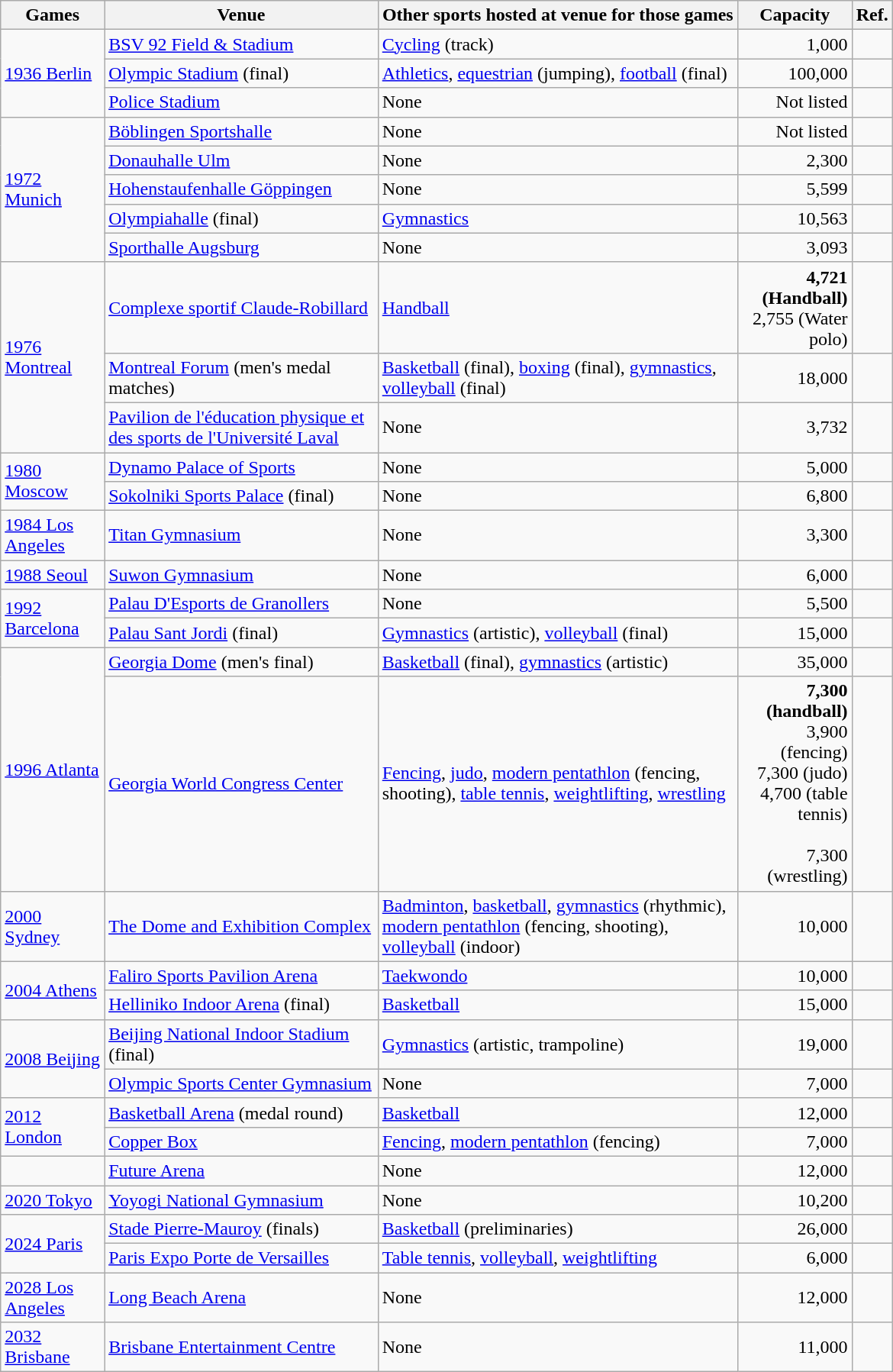<table class="wikitable sortable" width=780px>
<tr>
<th>Games</th>
<th>Venue</th>
<th>Other sports hosted at venue for those games</th>
<th>Capacity</th>
<th>Ref.</th>
</tr>
<tr>
<td rowspan="3"><a href='#'>1936 Berlin</a></td>
<td><a href='#'>BSV 92 Field & Stadium</a></td>
<td><a href='#'>Cycling</a> (track)</td>
<td data-sort-value="1000" align="right">1,000</td>
<td align=center></td>
</tr>
<tr>
<td><a href='#'>Olympic Stadium</a> (final)</td>
<td><a href='#'>Athletics</a>, <a href='#'>equestrian</a> (jumping), <a href='#'>football</a> (final)</td>
<td data-sort-value="100000" align="right">100,000</td>
<td align=center></td>
</tr>
<tr>
<td><a href='#'>Police Stadium</a></td>
<td>None</td>
<td data-sort-value="0" align="right">Not listed</td>
<td align=center></td>
</tr>
<tr>
<td rowspan="5"><a href='#'>1972 Munich</a></td>
<td><a href='#'>Böblingen Sportshalle</a></td>
<td>None</td>
<td data-sort-value="0" align="right">Not listed</td>
<td align=center></td>
</tr>
<tr>
<td><a href='#'>Donauhalle Ulm</a></td>
<td>None</td>
<td data-sort-value="2300" align="right">2,300</td>
<td align=center></td>
</tr>
<tr>
<td><a href='#'>Hohenstaufenhalle Göppingen</a></td>
<td>None</td>
<td data-sort-value="5599" align="right">5,599</td>
<td align=center></td>
</tr>
<tr>
<td><a href='#'>Olympiahalle</a> (final)</td>
<td><a href='#'>Gymnastics</a></td>
<td data-sort-value="10563" align="right">10,563</td>
<td align=center></td>
</tr>
<tr>
<td><a href='#'>Sporthalle Augsburg</a></td>
<td>None</td>
<td data-sort-value="3093" align="right">3,093</td>
<td align=center></td>
</tr>
<tr>
<td rowspan="3"><a href='#'>1976 Montreal</a></td>
<td><a href='#'>Complexe sportif Claude-Robillard</a></td>
<td><a href='#'>Handball</a></td>
<td data-sort-value="4721" align="right"><strong>4,721 (Handball)</strong><br>2,755 (Water polo)</td>
<td align=center></td>
</tr>
<tr>
<td><a href='#'>Montreal Forum</a> (men's medal matches)</td>
<td><a href='#'>Basketball</a> (final), <a href='#'>boxing</a> (final), <a href='#'>gymnastics</a>, <a href='#'>volleyball</a> (final)</td>
<td data-sort-value="18000" align="right">18,000</td>
<td align=center></td>
</tr>
<tr>
<td><a href='#'>Pavilion de l'éducation physique et des sports de l'Université Laval</a></td>
<td>None</td>
<td data-sort-value="3732" align="right">3,732</td>
<td align=center></td>
</tr>
<tr>
<td rowspan="2"><a href='#'>1980 Moscow</a></td>
<td><a href='#'>Dynamo Palace of Sports</a></td>
<td>None</td>
<td data-sort-value="5000" align="right">5,000</td>
<td align=center></td>
</tr>
<tr>
<td><a href='#'>Sokolniki Sports Palace</a> (final)</td>
<td>None</td>
<td data-sort-value="6800" align="right">6,800</td>
<td align=center></td>
</tr>
<tr>
<td><a href='#'>1984 Los Angeles</a></td>
<td><a href='#'>Titan Gymnasium</a></td>
<td>None</td>
<td data-sort-value="3300" align="right">3,300</td>
<td align=center></td>
</tr>
<tr>
<td><a href='#'>1988 Seoul</a></td>
<td><a href='#'>Suwon Gymnasium</a></td>
<td>None</td>
<td data-sort-value="6000" align="right">6,000</td>
<td align=center></td>
</tr>
<tr>
<td rowspan="2"><a href='#'>1992 Barcelona</a></td>
<td><a href='#'>Palau D'Esports de Granollers</a></td>
<td>None</td>
<td data-sort-value="5500" align="right">5,500</td>
<td align=center></td>
</tr>
<tr>
<td><a href='#'>Palau Sant Jordi</a> (final)</td>
<td><a href='#'>Gymnastics</a> (artistic), <a href='#'>volleyball</a> (final)</td>
<td data-sort-value="15000" align="right">15,000</td>
<td align=center></td>
</tr>
<tr>
<td rowspan="2"><a href='#'>1996 Atlanta</a></td>
<td><a href='#'>Georgia Dome</a> (men's final)</td>
<td><a href='#'>Basketball</a> (final), <a href='#'>gymnastics</a> (artistic)</td>
<td data-sort-value="35000" align="right">35,000</td>
<td align=center></td>
</tr>
<tr>
<td><a href='#'>Georgia World Congress Center</a></td>
<td><a href='#'>Fencing</a>, <a href='#'>judo</a>, <a href='#'>modern pentathlon</a> (fencing, shooting), <a href='#'>table tennis</a>, <a href='#'>weightlifting</a>, <a href='#'>wrestling</a></td>
<td data-sort-value="7300" align="right"><strong>7,300 (handball)</strong><br>3,900 (fencing)<br>7,300 (judo)<br>4,700 (table tennis)<br><br>7,300 (wrestling)</td>
<td align=center></td>
</tr>
<tr>
<td><a href='#'>2000 Sydney</a></td>
<td><a href='#'>The Dome and Exhibition Complex</a></td>
<td><a href='#'>Badminton</a>, <a href='#'>basketball</a>, <a href='#'>gymnastics</a> (rhythmic), <a href='#'>modern pentathlon</a> (fencing, shooting), <a href='#'>volleyball</a> (indoor)</td>
<td data-sort-value="10000" align="right">10,000</td>
<td align=center></td>
</tr>
<tr>
<td rowspan="2"><a href='#'>2004 Athens</a></td>
<td><a href='#'>Faliro Sports Pavilion Arena</a></td>
<td><a href='#'>Taekwondo</a></td>
<td data-sort-value="10000" align="right">10,000</td>
<td align=center></td>
</tr>
<tr>
<td><a href='#'>Helliniko Indoor Arena</a> (final)</td>
<td><a href='#'>Basketball</a></td>
<td data-sort-value="15000" align="right">15,000</td>
<td align=center></td>
</tr>
<tr>
<td rowspan="2"><a href='#'>2008 Beijing</a></td>
<td><a href='#'>Beijing National Indoor Stadium</a> (final)</td>
<td><a href='#'>Gymnastics</a> (artistic, trampoline)</td>
<td data-sort-value="19000" align="right">19,000</td>
<td align=center></td>
</tr>
<tr>
<td><a href='#'>Olympic Sports Center Gymnasium</a></td>
<td>None</td>
<td align="right">7,000</td>
<td align=center></td>
</tr>
<tr>
<td rowspan="2"><a href='#'>2012 London</a></td>
<td><a href='#'>Basketball Arena</a> (medal round)</td>
<td><a href='#'>Basketball</a></td>
<td data-sort-value="12000" align="right">12,000</td>
<td align=center></td>
</tr>
<tr>
<td><a href='#'>Copper Box</a></td>
<td><a href='#'>Fencing</a>, <a href='#'>modern pentathlon</a> (fencing)</td>
<td data-sort-value="7000" align="right">7,000</td>
<td align=center></td>
</tr>
<tr>
<td></td>
<td><a href='#'>Future Arena</a></td>
<td>None</td>
<td data-sort-value="12000" align="right">12,000</td>
<td align="center"></td>
</tr>
<tr>
<td><a href='#'>2020 Tokyo</a></td>
<td><a href='#'>Yoyogi National Gymnasium</a></td>
<td>None</td>
<td data-sort-value="12000" align="right">10,200</td>
<td align="center"></td>
</tr>
<tr>
<td rowspan="2"><a href='#'>2024 Paris</a></td>
<td><a href='#'>Stade Pierre-Mauroy</a> (finals)</td>
<td><a href='#'>Basketball</a> (preliminaries)</td>
<td data-sort-value="26000" align="right">26,000</td>
<td align="center"></td>
</tr>
<tr>
<td><a href='#'>Paris Expo Porte de Versailles</a></td>
<td><a href='#'>Table tennis</a>, <a href='#'>volleyball</a>, <a href='#'>weightlifting</a></td>
<td data-sort-value="6000" align="right">6,000</td>
<td align=center></td>
</tr>
<tr>
<td><a href='#'>2028 Los Angeles</a></td>
<td><a href='#'>Long Beach Arena</a></td>
<td>None</td>
<td data-sort-value="12000" align="right">12,000</td>
<td align="center"></td>
</tr>
<tr>
<td><a href='#'>2032 Brisbane</a></td>
<td><a href='#'>Brisbane Entertainment Centre</a></td>
<td>None</td>
<td data-sort-value="11000" align="right">11,000</td>
<td align="center"></td>
</tr>
</table>
